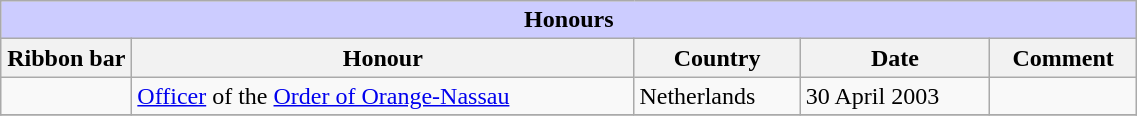<table class="wikitable" style="width:60%;">
<tr style="background:#ccf; text-align:center;">
<td colspan=5><strong>Honours</strong></td>
</tr>
<tr>
<th style="width:80px;">Ribbon bar</th>
<th>Honour</th>
<th>Country</th>
<th>Date</th>
<th>Comment</th>
</tr>
<tr>
<td></td>
<td><a href='#'>Officer</a> of the <a href='#'>Order of Orange-Nassau</a></td>
<td>Netherlands</td>
<td>30 April 2003</td>
<td></td>
</tr>
<tr>
</tr>
</table>
